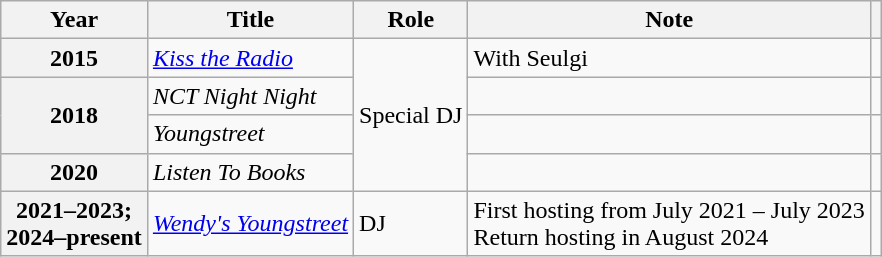<table class="wikitable plainrowheaders sortable nowrap">
<tr>
<th scope="col">Year</th>
<th scope="col">Title</th>
<th scope="col">Role</th>
<th scope="col">Note</th>
<th scope="col" class="unsortable"></th>
</tr>
<tr>
<th scope="row">2015</th>
<td><em><a href='#'>Kiss the Radio</a></em></td>
<td rowspan="4">Special DJ</td>
<td>With Seulgi</td>
<td style="text-align:center"></td>
</tr>
<tr>
<th scope="row" rowspan="2">2018</th>
<td><em>NCT Night Night</em></td>
<td></td>
<td style="text-align:center"></td>
</tr>
<tr>
<td><em>Youngstreet</em></td>
<td></td>
<td style="text-align:center"></td>
</tr>
<tr>
<th scope="row">2020</th>
<td><em>Listen To Books</em></td>
<td></td>
<td style="text-align:center"></td>
</tr>
<tr>
<th scope="row">2021–2023;<br>2024–present</th>
<td><a href='#'><em>Wendy's Youngstreet</em></a></td>
<td>DJ</td>
<td>First hosting from July 2021 – July 2023<br>Return hosting in August 2024</td>
<td style="text-align:center"></td>
</tr>
</table>
